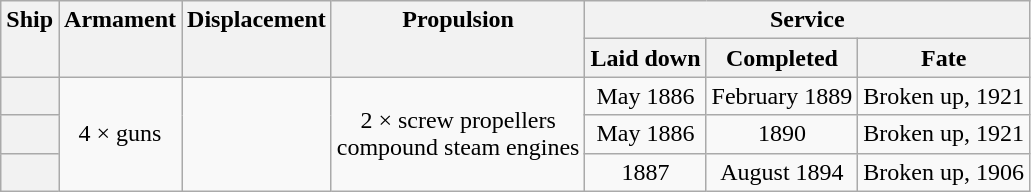<table class="wikitable plainrowheaders" style="text-align: center;">
<tr valign="top">
<th scope="col" rowspan="2">Ship</th>
<th scope="col" rowspan="2">Armament</th>
<th scope="col" rowspan="2">Displacement</th>
<th scope="col" rowspan="2">Propulsion</th>
<th scope="col" colspan="3">Service</th>
</tr>
<tr valign="top">
<th scope="col">Laid down</th>
<th scope="col">Completed</th>
<th scope="col">Fate</th>
</tr>
<tr valign="center">
<th scope="row"></th>
<td rowspan="3">4 ×  guns</td>
<td rowspan="3"></td>
<td rowspan="3">2 × screw propellers<br>compound steam engines<br></td>
<td>May 1886</td>
<td>February 1889</td>
<td>Broken up, 1921</td>
</tr>
<tr valign="center">
<th scope="row"></th>
<td>May 1886</td>
<td>1890</td>
<td>Broken up, 1921</td>
</tr>
<tr valign="center">
<th scope="row"></th>
<td>1887</td>
<td>August 1894</td>
<td>Broken up, 1906</td>
</tr>
</table>
